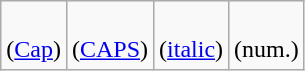<table class="wikitable" style="line-height: 1.2">
<tr align=center>
<td><br>(<a href='#'>Cap</a>)</td>
<td><br>(<a href='#'>CAPS</a>)</td>
<td><br>(<a href='#'>italic</a>)</td>
<td><br>(num.)</td>
</tr>
</table>
